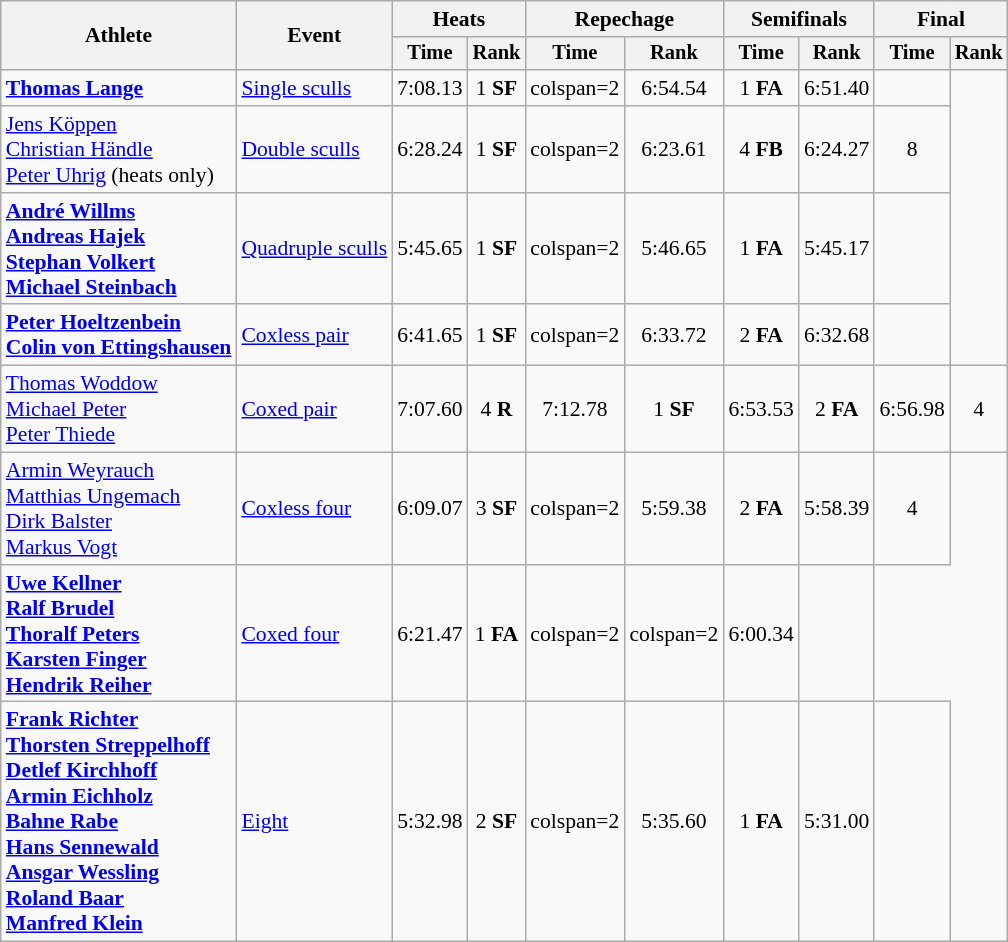<table class="wikitable" style="font-size:90%">
<tr>
<th rowspan="2">Athlete</th>
<th rowspan="2">Event</th>
<th colspan="2">Heats</th>
<th colspan="2">Repechage</th>
<th colspan="2">Semifinals</th>
<th colspan="2">Final</th>
</tr>
<tr style="font-size:95%">
<th>Time</th>
<th>Rank</th>
<th>Time</th>
<th>Rank</th>
<th>Time</th>
<th>Rank</th>
<th>Time</th>
<th>Rank</th>
</tr>
<tr align=center>
<td align=left><strong><a href='#'>Thomas Lange</a></strong></td>
<td align=left><a href='#'>Single sculls</a></td>
<td>7:08.13</td>
<td>1 <strong>SF</strong></td>
<td>colspan=2</td>
<td>6:54.54</td>
<td>1 <strong>FA</strong></td>
<td>6:51.40</td>
<td></td>
</tr>
<tr align=center>
<td align=left><a href='#'>Jens Köppen</a><br><a href='#'>Christian Händle</a><br><a href='#'>Peter Uhrig</a> (heats only)</td>
<td align=left><a href='#'>Double sculls</a></td>
<td>6:28.24</td>
<td>1 <strong>SF</strong></td>
<td>colspan=2</td>
<td>6:23.61</td>
<td>4 <strong>FB</strong></td>
<td>6:24.27</td>
<td>8</td>
</tr>
<tr align=center>
<td align=left><strong><a href='#'>André Willms</a><br><a href='#'>Andreas Hajek</a><br><a href='#'>Stephan Volkert</a><br><a href='#'>Michael Steinbach</a></strong></td>
<td align=left><a href='#'>Quadruple sculls</a></td>
<td>5:45.65</td>
<td>1 <strong>SF</strong></td>
<td>colspan=2</td>
<td>5:46.65</td>
<td>1 <strong>FA</strong></td>
<td>5:45.17</td>
<td></td>
</tr>
<tr align=center>
<td align=left><strong><a href='#'>Peter Hoeltzenbein</a><br><a href='#'>Colin von Ettingshausen</a></strong></td>
<td align=left><a href='#'>Coxless pair</a></td>
<td>6:41.65</td>
<td>1 <strong>SF</strong></td>
<td>colspan=2</td>
<td>6:33.72</td>
<td>2 <strong>FA</strong></td>
<td>6:32.68</td>
<td></td>
</tr>
<tr align=center>
<td align=left><a href='#'>Thomas Woddow</a><br><a href='#'>Michael Peter</a><br><a href='#'>Peter Thiede</a></td>
<td align=left><a href='#'>Coxed pair</a></td>
<td>7:07.60</td>
<td>4 <strong>R</strong></td>
<td>7:12.78</td>
<td>1 <strong>SF</strong></td>
<td>6:53.53</td>
<td>2 <strong>FA</strong></td>
<td>6:56.98</td>
<td>4</td>
</tr>
<tr align=center>
<td align=left><a href='#'>Armin Weyrauch</a><br><a href='#'>Matthias Ungemach</a><br><a href='#'>Dirk Balster</a><br><a href='#'>Markus Vogt</a></td>
<td align=left><a href='#'>Coxless four</a></td>
<td>6:09.07</td>
<td>3 <strong>SF</strong></td>
<td>colspan=2</td>
<td>5:59.38</td>
<td>2 <strong>FA</strong></td>
<td>5:58.39</td>
<td>4</td>
</tr>
<tr align=center>
<td align=left><strong><a href='#'>Uwe Kellner</a><br><a href='#'>Ralf Brudel</a><br><a href='#'>Thoralf Peters</a><br><a href='#'>Karsten Finger</a><br><a href='#'>Hendrik Reiher</a></strong></td>
<td align=left><a href='#'>Coxed four</a></td>
<td>6:21.47</td>
<td>1 <strong>FA</strong></td>
<td>colspan=2</td>
<td>colspan=2</td>
<td>6:00.34</td>
<td></td>
</tr>
<tr align=center>
<td align=left><strong><a href='#'>Frank Richter</a><br><a href='#'>Thorsten Streppelhoff</a><br><a href='#'>Detlef Kirchhoff</a><br><a href='#'>Armin Eichholz</a><br><a href='#'>Bahne Rabe</a><br><a href='#'>Hans Sennewald</a><br><a href='#'>Ansgar Wessling</a><br><a href='#'>Roland Baar</a><br><a href='#'>Manfred Klein</a></strong></td>
<td align=left><a href='#'>Eight</a></td>
<td>5:32.98</td>
<td>2 <strong>SF</strong></td>
<td>colspan=2</td>
<td>5:35.60</td>
<td>1 <strong>FA</strong></td>
<td>5:31.00</td>
<td></td>
</tr>
</table>
